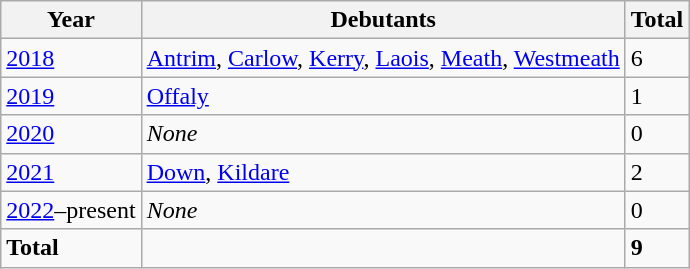<table class="wikitable">
<tr>
<th>Year</th>
<th>Debutants</th>
<th>Total</th>
</tr>
<tr>
<td><a href='#'>2018</a></td>
<td> <a href='#'>Antrim</a>,  <a href='#'>Carlow</a>,  <a href='#'>Kerry</a>,  <a href='#'>Laois</a>,  <a href='#'>Meath</a>,  <a href='#'>Westmeath</a></td>
<td>6</td>
</tr>
<tr>
<td><a href='#'>2019</a></td>
<td> <a href='#'>Offaly</a></td>
<td>1</td>
</tr>
<tr>
<td><a href='#'>2020</a></td>
<td><em>None</em></td>
<td>0</td>
</tr>
<tr>
<td><a href='#'>2021</a></td>
<td> <a href='#'>Down</a>,  <a href='#'>Kildare</a></td>
<td>2</td>
</tr>
<tr>
<td><a href='#'>2022</a>–present</td>
<td><em>None</em></td>
<td>0</td>
</tr>
<tr>
<td><strong>Total</strong></td>
<td></td>
<td><strong>9</strong></td>
</tr>
</table>
